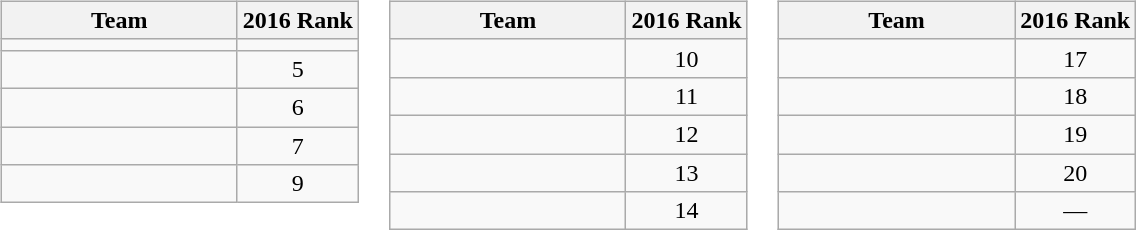<table>
<tr valign="top">
<td><br><table class="wikitable">
<tr>
<th width="150">Team</th>
<th>2016 Rank</th>
</tr>
<tr>
<td></td>
<td style="text-align:center;"></td>
</tr>
<tr>
<td></td>
<td style="text-align:center;">5</td>
</tr>
<tr>
<td></td>
<td style="text-align:center;">6</td>
</tr>
<tr>
<td></td>
<td style="text-align:center;">7</td>
</tr>
<tr>
<td></td>
<td style="text-align:center;">9</td>
</tr>
</table>
</td>
<td><br><table class="wikitable">
<tr>
<th width="150">Team</th>
<th>2016 Rank</th>
</tr>
<tr>
<td></td>
<td style="text-align:center;">10</td>
</tr>
<tr>
<td></td>
<td style="text-align:center;">11</td>
</tr>
<tr>
<td></td>
<td style="text-align:center;">12</td>
</tr>
<tr>
<td></td>
<td style="text-align:center;">13</td>
</tr>
<tr>
<td></td>
<td style="text-align:center;">14</td>
</tr>
</table>
</td>
<td><br><table class="wikitable">
<tr>
<th width="150">Team</th>
<th>2016 Rank</th>
</tr>
<tr>
<td></td>
<td style="text-align:center;">17</td>
</tr>
<tr>
<td></td>
<td style="text-align:center;">18</td>
</tr>
<tr>
<td></td>
<td style="text-align:center;">19</td>
</tr>
<tr>
<td></td>
<td style="text-align:center;">20</td>
</tr>
<tr>
<td></td>
<td style="text-align:center;">—</td>
</tr>
</table>
</td>
</tr>
</table>
